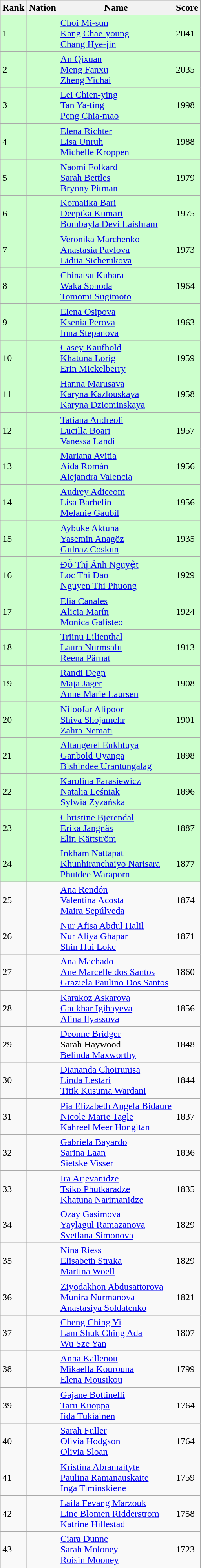<table class="wikitable sortable">
<tr>
<th>Rank</th>
<th>Nation</th>
<th>Name</th>
<th>Score</th>
</tr>
<tr style="background:#ccffcc;">
<td>1</td>
<td></td>
<td><a href='#'>Choi Mi-sun</a> <br> <a href='#'>Kang Chae-young</a> <br> <a href='#'>Chang Hye-jin</a></td>
<td>2041</td>
</tr>
<tr style="background:#ccffcc;">
<td>2</td>
<td></td>
<td><a href='#'>An Qixuan</a> <br> <a href='#'>Meng Fanxu</a> <br> <a href='#'>Zheng Yichai</a></td>
<td>2035</td>
</tr>
<tr style="background:#ccffcc;">
<td>3</td>
<td></td>
<td><a href='#'>Lei Chien-ying</a> <br> <a href='#'>Tan Ya-ting</a> <br> <a href='#'>Peng Chia-mao</a></td>
<td>1998</td>
</tr>
<tr style="background:#ccffcc;">
<td>4</td>
<td></td>
<td><a href='#'>Elena Richter</a> <br> <a href='#'>Lisa Unruh</a> <br> <a href='#'>Michelle Kroppen</a></td>
<td>1988</td>
</tr>
<tr style="background:#ccffcc;">
<td>5</td>
<td></td>
<td><a href='#'>Naomi Folkard</a> <br> <a href='#'>Sarah Bettles</a> <br> <a href='#'>Bryony Pitman</a></td>
<td>1979</td>
</tr>
<tr style="background:#ccffcc;">
<td>6</td>
<td></td>
<td><a href='#'>Komalika Bari</a> <br> <a href='#'>Deepika Kumari</a> <br> <a href='#'>Bombayla Devi Laishram</a></td>
<td>1975</td>
</tr>
<tr style="background:#ccffcc;">
<td>7</td>
<td></td>
<td><a href='#'>Veronika Marchenko</a> <br> <a href='#'>Anastasia Pavlova</a> <br> <a href='#'>Lidiia Sichenikova</a></td>
<td>1973</td>
</tr>
<tr style="background:#ccffcc;">
<td>8</td>
<td></td>
<td><a href='#'>Chinatsu Kubara</a> <br> <a href='#'>Waka Sonoda</a> <br> <a href='#'>Tomomi Sugimoto</a></td>
<td>1964</td>
</tr>
<tr style="background:#ccffcc;">
<td>9</td>
<td></td>
<td><a href='#'>Elena Osipova</a> <br> <a href='#'>Ksenia Perova</a> <br> <a href='#'>Inna Stepanova</a></td>
<td>1963</td>
</tr>
<tr style="background:#ccffcc;">
<td>10</td>
<td></td>
<td><a href='#'>Casey Kaufhold</a> <br> <a href='#'>Khatuna Lorig</a> <br> <a href='#'>Erin Mickelberry</a></td>
<td>1959</td>
</tr>
<tr style="background:#ccffcc;">
<td>11</td>
<td></td>
<td><a href='#'>Hanna Marusava</a> <br> <a href='#'>Karyna Kazlouskaya</a> <br> <a href='#'>Karyna Dziominskaya</a></td>
<td>1958</td>
</tr>
<tr style="background:#ccffcc;">
<td>12</td>
<td></td>
<td><a href='#'>Tatiana Andreoli</a> <br> <a href='#'>Lucilla Boari</a> <br> <a href='#'>Vanessa Landi</a></td>
<td>1957</td>
</tr>
<tr style="background:#ccffcc;">
<td>13</td>
<td></td>
<td><a href='#'>Mariana Avitia</a> <br> <a href='#'>Aída Román</a> <br> <a href='#'>Alejandra Valencia</a></td>
<td>1956</td>
</tr>
<tr style="background:#ccffcc;">
<td>14</td>
<td></td>
<td><a href='#'>Audrey Adiceom</a> <br> <a href='#'>Lisa Barbelin</a> <br> <a href='#'>Melanie Gaubil</a></td>
<td>1956</td>
</tr>
<tr style="background:#ccffcc;">
<td>15</td>
<td></td>
<td><a href='#'>Aybuke Aktuna</a> <br> <a href='#'>Yasemin Anagöz</a> <br> <a href='#'>Gulnaz Coskun</a></td>
<td>1935</td>
</tr>
<tr style="background:#ccffcc;">
<td>16</td>
<td></td>
<td><a href='#'>Đỗ Thị Ánh Nguyệt</a> <br> <a href='#'>Loc Thi Dao</a> <br> <a href='#'>Nguyen Thi Phuong</a></td>
<td>1929</td>
</tr>
<tr style="background:#ccffcc;">
<td>17</td>
<td></td>
<td><a href='#'>Elia Canales</a> <br> <a href='#'>Alicia Marín</a> <br> <a href='#'>Monica Galisteo</a></td>
<td>1924</td>
</tr>
<tr style="background:#ccffcc;">
<td>18</td>
<td></td>
<td><a href='#'>Triinu Lilienthal</a> <br> <a href='#'>Laura Nurmsalu</a> <br> <a href='#'>Reena Pärnat</a></td>
<td>1913</td>
</tr>
<tr style="background:#ccffcc;">
<td>19</td>
<td></td>
<td><a href='#'>Randi Degn</a> <br> <a href='#'>Maja Jager</a> <br> <a href='#'>Anne Marie Laursen</a></td>
<td>1908</td>
</tr>
<tr style="background:#ccffcc;">
<td>20</td>
<td></td>
<td><a href='#'>Niloofar Alipoor</a> <br> <a href='#'>Shiva Shojamehr</a> <br> <a href='#'>Zahra Nemati</a></td>
<td>1901</td>
</tr>
<tr style="background:#ccffcc;">
<td>21</td>
<td></td>
<td><a href='#'>Altangerel Enkhtuya</a> <br> <a href='#'>Ganbold Uyanga</a> <br> <a href='#'>Bishindee Urantungalag</a></td>
<td>1898</td>
</tr>
<tr style="background:#ccffcc;">
<td>22</td>
<td></td>
<td><a href='#'>Karolina Farasiewicz</a> <br> <a href='#'>Natalia Leśniak</a> <br> <a href='#'>Sylwia Zyzańska</a></td>
<td>1896</td>
</tr>
<tr style="background:#ccffcc;">
<td>23</td>
<td></td>
<td><a href='#'>Christine Bjerendal</a> <br> <a href='#'>Erika Jangnäs</a> <br> <a href='#'>Elin Kättström</a></td>
<td>1887</td>
</tr>
<tr style="background:#ccffcc;">
<td>24</td>
<td></td>
<td><a href='#'>Inkham Nattapat</a> <br> <a href='#'>Khunhiranchaiyo Narisara</a> <br> <a href='#'>Phutdee Waraporn</a></td>
<td>1877</td>
</tr>
<tr>
<td>25</td>
<td></td>
<td><a href='#'>Ana Rendón</a> <br> <a href='#'>Valentina Acosta</a> <br> <a href='#'>Maira Sepúlveda</a></td>
<td>1874</td>
</tr>
<tr>
<td>26</td>
<td></td>
<td><a href='#'>Nur Afisa Abdul Halil</a> <br> <a href='#'>Nur Aliya Ghapar</a> <br> <a href='#'>Shin Hui Loke</a></td>
<td>1871</td>
</tr>
<tr>
<td>27</td>
<td></td>
<td><a href='#'>Ana Machado</a> <br> <a href='#'>Ane Marcelle dos Santos</a> <br> <a href='#'>Graziela Paulino Dos Santos</a></td>
<td>1860</td>
</tr>
<tr>
<td>28</td>
<td></td>
<td><a href='#'>Karakoz Askarova</a> <br> <a href='#'>Gaukhar Igibayeva</a> <br> <a href='#'>Alina Ilyassova</a></td>
<td>1856</td>
</tr>
<tr>
<td>29</td>
<td></td>
<td><a href='#'>Deonne Bridger</a> <br> Sarah Haywood <br> <a href='#'>Belinda Maxworthy</a></td>
<td>1848</td>
</tr>
<tr>
<td>30</td>
<td></td>
<td><a href='#'>Diananda Choirunisa</a> <br> <a href='#'>Linda Lestari</a> <br> <a href='#'>Titik Kusuma Wardani</a></td>
<td>1844</td>
</tr>
<tr>
<td>31</td>
<td></td>
<td><a href='#'>Pia Elizabeth Angela Bidaure</a> <br> <a href='#'>Nicole Marie Tagle</a> <br> <a href='#'>Kahreel Meer Hongitan</a></td>
<td>1837</td>
</tr>
<tr>
<td>32</td>
<td></td>
<td><a href='#'>Gabriela Bayardo</a> <br> <a href='#'>Sarina Laan</a> <br> <a href='#'>Sietske Visser</a></td>
<td>1836</td>
</tr>
<tr>
<td>33</td>
<td></td>
<td><a href='#'>Ira Arjevanidze</a> <br> <a href='#'>Tsiko Phutkaradze</a> <br> <a href='#'>Khatuna Narimanidze</a></td>
<td>1835</td>
</tr>
<tr>
<td>34</td>
<td></td>
<td><a href='#'>Ozay Gasimova</a> <br> <a href='#'>Yaylagul Ramazanova</a> <br> <a href='#'>Svetlana Simonova</a></td>
<td>1829</td>
</tr>
<tr>
<td>35</td>
<td></td>
<td><a href='#'>Nina Riess</a> <br> <a href='#'>Elisabeth Straka</a> <br> <a href='#'>Martina Woell</a></td>
<td>1829</td>
</tr>
<tr>
<td>36</td>
<td></td>
<td><a href='#'>Ziyodakhon Abdusattorova</a> <br> <a href='#'>Munira Nurmanova</a> <br> <a href='#'>Anastasiya Soldatenko</a></td>
<td>1821</td>
</tr>
<tr>
<td>37</td>
<td></td>
<td><a href='#'>Cheng Ching Yi</a> <br> <a href='#'>Lam Shuk Ching Ada</a> <br> <a href='#'>Wu Sze Yan</a></td>
<td>1807</td>
</tr>
<tr>
<td>38</td>
<td></td>
<td><a href='#'>Anna Kallenou</a> <br> <a href='#'>Mikaella Kourouna</a> <br> <a href='#'>Elena Mousikou</a></td>
<td>1799</td>
</tr>
<tr>
<td>39</td>
<td></td>
<td><a href='#'>Gajane Bottinelli</a> <br> <a href='#'>Taru Kuoppa</a> <br> <a href='#'>Iida Tukiainen</a></td>
<td>1764</td>
</tr>
<tr>
<td>40</td>
<td></td>
<td><a href='#'>Sarah Fuller</a> <br> <a href='#'>Olivia Hodgson</a> <br> <a href='#'>Olivia Sloan</a></td>
<td>1764</td>
</tr>
<tr>
<td>41</td>
<td></td>
<td><a href='#'>Kristina Abramaityte</a> <br> <a href='#'>Paulina Ramanauskaite</a> <br> <a href='#'>Inga Timinskiene</a></td>
<td>1759</td>
</tr>
<tr>
<td>42</td>
<td></td>
<td><a href='#'>Laila Fevang Marzouk</a> <br> <a href='#'>Line Blomen Ridderstrom</a> <br> <a href='#'>Katrine Hillestad</a></td>
<td>1758</td>
</tr>
<tr>
<td>43</td>
<td></td>
<td><a href='#'>Ciara Dunne</a> <br> <a href='#'>Sarah Moloney</a> <br> <a href='#'>Roisin Mooney</a></td>
<td>1723</td>
</tr>
<tr>
</tr>
</table>
